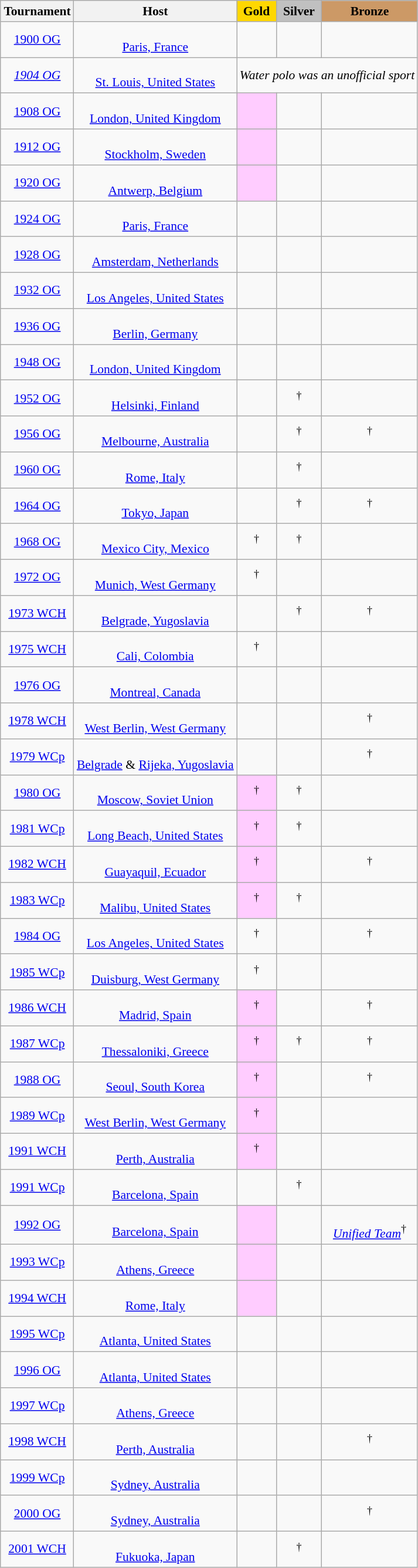<table class="wikitable" style="text-align: center; font-size: 90%; margin-left: 1em;">
<tr>
<th>Tournament</th>
<th>Host</th>
<th style="background-color: gold;">Gold</th>
<th style="background-color: silver;">Silver</th>
<th style="background-color: #cc9966;">Bronze</th>
</tr>
<tr>
<td><a href='#'>1900 OG</a></td>
<td><br><a href='#'>Paris, France</a></td>
<td><strong></strong></td>
<td></td>
<td></td>
</tr>
<tr>
<td><em><a href='#'>1904 OG</a></em></td>
<td><br><a href='#'>St. Louis, United States</a></td>
<td colspan="3"><em>Water polo was an unofficial sport</em></td>
</tr>
<tr>
<td><a href='#'>1908 OG</a></td>
<td><br><a href='#'>London, United Kingdom</a></td>
<td style="background-color: #ffccff;"><strong></strong></td>
<td></td>
<td></td>
</tr>
<tr>
<td><a href='#'>1912 OG</a></td>
<td><br><a href='#'>Stockholm, Sweden</a></td>
<td style="background-color: #ffccff;"><strong></strong></td>
<td></td>
<td></td>
</tr>
<tr>
<td><a href='#'>1920 OG</a></td>
<td><br><a href='#'>Antwerp, Belgium</a></td>
<td style="background-color: #ffccff;"><strong></strong></td>
<td></td>
<td></td>
</tr>
<tr>
<td><a href='#'>1924 OG</a></td>
<td><br><a href='#'>Paris, France</a></td>
<td><strong></strong></td>
<td></td>
<td></td>
</tr>
<tr>
<td><a href='#'>1928 OG</a></td>
<td><br><a href='#'>Amsterdam, Netherlands</a></td>
<td><strong></strong></td>
<td></td>
<td></td>
</tr>
<tr>
<td><a href='#'>1932 OG</a></td>
<td><br><a href='#'>Los Angeles, United States</a></td>
<td><strong></strong></td>
<td></td>
<td></td>
</tr>
<tr>
<td><a href='#'>1936 OG</a></td>
<td><br><a href='#'>Berlin, Germany</a></td>
<td><strong></strong></td>
<td></td>
<td></td>
</tr>
<tr>
<td><a href='#'>1948 OG</a></td>
<td><br><a href='#'>London, United Kingdom</a></td>
<td><strong></strong></td>
<td></td>
<td></td>
</tr>
<tr>
<td><a href='#'>1952 OG</a></td>
<td><br><a href='#'>Helsinki, Finland</a></td>
<td><strong></strong></td>
<td><em></em><sup>†</sup></td>
<td></td>
</tr>
<tr>
<td><a href='#'>1956 OG</a></td>
<td><br><a href='#'>Melbourne, Australia</a></td>
<td><strong></strong></td>
<td><em></em><sup>†</sup></td>
<td><em></em><sup>†</sup></td>
</tr>
<tr>
<td><a href='#'>1960 OG</a></td>
<td><br><a href='#'>Rome, Italy</a></td>
<td><strong></strong></td>
<td><em></em><sup>†</sup></td>
<td></td>
</tr>
<tr>
<td><a href='#'>1964 OG</a></td>
<td><br><a href='#'>Tokyo, Japan</a></td>
<td><strong></strong></td>
<td><em></em><sup>†</sup></td>
<td><em></em><sup>†</sup></td>
</tr>
<tr>
<td><a href='#'>1968 OG</a></td>
<td><br><a href='#'>Mexico City, Mexico</a></td>
<td><strong><em></em></strong><sup>†</sup></td>
<td><em></em><sup>†</sup></td>
<td></td>
</tr>
<tr>
<td><a href='#'>1972 OG</a></td>
<td><br><a href='#'>Munich, West Germany</a></td>
<td><strong><em></em></strong><sup>†</sup></td>
<td></td>
<td></td>
</tr>
<tr>
<td><a href='#'>1973 WCH</a></td>
<td><br><a href='#'>Belgrade, Yugoslavia</a></td>
<td><strong></strong></td>
<td><em></em><sup>†</sup></td>
<td><em></em><sup>†</sup></td>
</tr>
<tr>
<td><a href='#'>1975 WCH</a></td>
<td><br><a href='#'>Cali, Colombia</a></td>
<td><strong><em></em></strong><sup>†</sup></td>
<td></td>
<td></td>
</tr>
<tr>
<td><a href='#'>1976 OG</a></td>
<td><br><a href='#'>Montreal, Canada</a></td>
<td><strong></strong></td>
<td></td>
<td></td>
</tr>
<tr>
<td><a href='#'>1978 WCH</a></td>
<td><br><a href='#'>West Berlin, West Germany</a></td>
<td><strong></strong></td>
<td></td>
<td><em></em><sup>†</sup></td>
</tr>
<tr>
<td><a href='#'>1979 WCp</a></td>
<td><br><a href='#'>Belgrade</a> & <a href='#'>Rijeka, Yugoslavia</a></td>
<td><strong></strong></td>
<td></td>
<td><em></em><sup>†</sup></td>
</tr>
<tr>
<td><a href='#'>1980 OG</a></td>
<td><br><a href='#'>Moscow, Soviet Union</a></td>
<td style="background-color: #ffccff;"><strong><em></em></strong><sup>†</sup></td>
<td><em></em><sup>†</sup></td>
<td></td>
</tr>
<tr>
<td><a href='#'>1981 WCp</a></td>
<td><br><a href='#'>Long Beach, United States</a></td>
<td style="background-color: #ffccff;"><strong><em></em></strong><sup>†</sup></td>
<td><em></em><sup>†</sup></td>
<td></td>
</tr>
<tr>
<td><a href='#'>1982 WCH</a></td>
<td><br><a href='#'>Guayaquil, Ecuador</a></td>
<td style="background-color: #ffccff;"><strong><em></em></strong><sup>†</sup></td>
<td></td>
<td><em></em><sup>†</sup></td>
</tr>
<tr>
<td><a href='#'>1983 WCp</a></td>
<td><br><a href='#'>Malibu, United States</a></td>
<td style="background-color: #ffccff;"><strong><em></em></strong><sup>†</sup></td>
<td><em></em><sup>†</sup></td>
<td></td>
</tr>
<tr>
<td><a href='#'>1984 OG</a></td>
<td><br><a href='#'>Los Angeles, United States</a></td>
<td><strong><em></em></strong><sup>†</sup></td>
<td></td>
<td><em></em><sup>†</sup></td>
</tr>
<tr>
<td><a href='#'>1985 WCp</a></td>
<td><br><a href='#'>Duisburg, West Germany</a></td>
<td><strong><em></em></strong><sup>†</sup></td>
<td></td>
<td></td>
</tr>
<tr>
<td><a href='#'>1986 WCH</a></td>
<td><br><a href='#'>Madrid, Spain</a></td>
<td style="background-color: #ffccff;"><strong><em></em></strong><sup>†</sup></td>
<td></td>
<td><em></em><sup>†</sup></td>
</tr>
<tr>
<td><a href='#'>1987 WCp</a></td>
<td><br><a href='#'>Thessaloniki, Greece</a></td>
<td style="background-color: #ffccff;"><strong><em></em></strong><sup>†</sup></td>
<td><em></em><sup>†</sup></td>
<td><em></em><sup>†</sup></td>
</tr>
<tr>
<td><a href='#'>1988 OG</a></td>
<td><br><a href='#'>Seoul, South Korea</a></td>
<td style="background-color: #ffccff;"><strong><em></em></strong><sup>†</sup></td>
<td></td>
<td><em></em><sup>†</sup></td>
</tr>
<tr>
<td><a href='#'>1989 WCp</a></td>
<td><br><a href='#'>West Berlin, West Germany</a></td>
<td style="background-color: #ffccff;"><strong><em></em></strong><sup>†</sup></td>
<td></td>
<td></td>
</tr>
<tr>
<td><a href='#'>1991 WCH</a></td>
<td><br><a href='#'>Perth, Australia</a></td>
<td style="background-color: #ffccff;"><strong><em></em></strong><sup>†</sup></td>
<td></td>
<td></td>
</tr>
<tr>
<td><a href='#'>1991 WCp</a></td>
<td><br><a href='#'>Barcelona, Spain</a></td>
<td><strong></strong></td>
<td><em></em><sup>†</sup></td>
<td></td>
</tr>
<tr>
<td><a href='#'>1992 OG</a></td>
<td><br><a href='#'>Barcelona, Spain</a></td>
<td style="background-color: #ffccff;"><strong></strong></td>
<td></td>
<td><em><br><a href='#'>Unified Team</a></em><sup>†</sup></td>
</tr>
<tr>
<td><a href='#'>1993 WCp</a></td>
<td><br><a href='#'>Athens, Greece</a></td>
<td style="background-color: #ffccff;"><strong></strong></td>
<td></td>
<td></td>
</tr>
<tr>
<td><a href='#'>1994 WCH</a></td>
<td><br><a href='#'>Rome, Italy</a></td>
<td style="background-color: #ffccff;"><strong></strong></td>
<td></td>
<td></td>
</tr>
<tr>
<td><a href='#'>1995 WCp</a></td>
<td><br><a href='#'>Atlanta, United States</a></td>
<td><strong></strong></td>
<td></td>
<td></td>
</tr>
<tr>
<td><a href='#'>1996 OG</a></td>
<td><br><a href='#'>Atlanta, United States</a></td>
<td><strong></strong></td>
<td></td>
<td></td>
</tr>
<tr>
<td><a href='#'>1997 WCp</a></td>
<td><br><a href='#'>Athens, Greece</a></td>
<td><strong></strong></td>
<td></td>
<td></td>
</tr>
<tr>
<td><a href='#'>1998 WCH</a></td>
<td><br><a href='#'>Perth, Australia</a></td>
<td><strong></strong></td>
<td></td>
<td><em></em><sup>†</sup></td>
</tr>
<tr>
<td><a href='#'>1999 WCp</a></td>
<td><br><a href='#'>Sydney, Australia</a></td>
<td><strong></strong></td>
<td></td>
<td></td>
</tr>
<tr>
<td><a href='#'>2000 OG</a></td>
<td><br><a href='#'>Sydney, Australia</a></td>
<td><strong></strong></td>
<td></td>
<td><em></em><sup>†</sup></td>
</tr>
<tr>
<td><a href='#'>2001 WCH</a></td>
<td><br><a href='#'>Fukuoka, Japan</a></td>
<td><strong></strong></td>
<td><em></em><sup>†</sup></td>
<td></td>
</tr>
</table>
